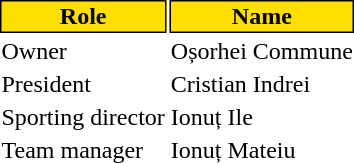<table class="toccolours">
<tr>
<th style="background:#FFDF00;color:#000000;border:1px solid #000000;">Role</th>
<th style="background:#FFDF00;color:#000000;border:1px solid #000000;">Name</th>
</tr>
<tr>
<td>Owner</td>
<td> Oșorhei Commune</td>
</tr>
<tr>
<td>President</td>
<td> Cristian Indrei</td>
</tr>
<tr>
<td>Sporting director</td>
<td> Ionuț Ile</td>
</tr>
<tr>
<td>Team manager</td>
<td> Ionuț Mateiu</td>
</tr>
</table>
